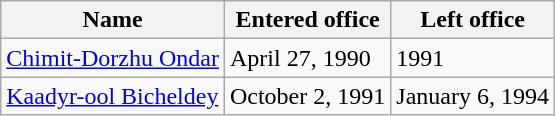<table class="wikitable">
<tr>
<th>Name</th>
<th>Entered office</th>
<th>Left office</th>
</tr>
<tr>
<td><a href='#'>Chimit-Dorzhu Ondar</a></td>
<td>April 27, 1990</td>
<td>1991</td>
</tr>
<tr>
<td><a href='#'>Kaadyr-ool Bicheldey</a></td>
<td>October 2, 1991</td>
<td>January 6, 1994</td>
</tr>
</table>
